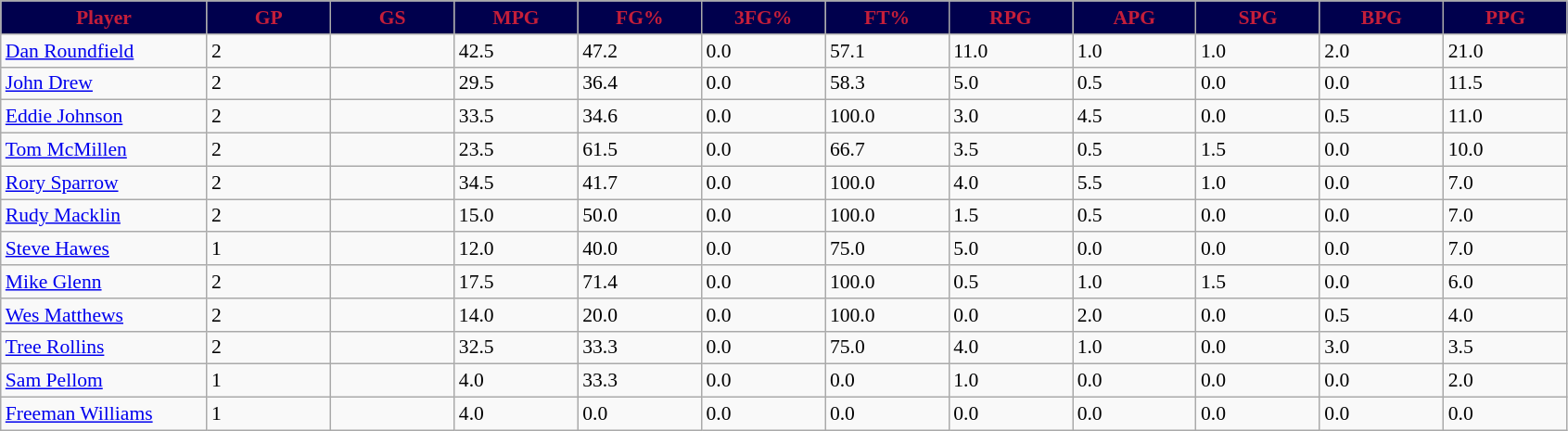<table class="wikitable sortable" style="font-size: 90%">
<tr>
<th style="background:#00004d;color:#C41E3A;" width="10%">Player</th>
<th style="background:#00004d;color:#C41E3A;" width="6%">GP</th>
<th style="background:#00004d;color:#C41E3A;" width="6%">GS</th>
<th style="background:#00004d;color:#C41E3A;" width="6%">MPG</th>
<th style="background:#00004d;color:#C41E3A;" width="6%">FG%</th>
<th style="background:#00004d;color:#C41E3A;" width="6%">3FG%</th>
<th style="background:#00004d;color:#C41E3A;" width="6%">FT%</th>
<th style="background:#00004d;color:#C41E3A;" width="6%">RPG</th>
<th style="background:#00004d;color:#C41E3A;" width="6%">APG</th>
<th style="background:#00004d;color:#C41E3A;" width="6%">SPG</th>
<th style="background:#00004d;color:#C41E3A;" width="6%">BPG</th>
<th style="background:#00004d;color:#C41E3A;" width="6%">PPG</th>
</tr>
<tr>
<td><a href='#'>Dan Roundfield</a></td>
<td>2</td>
<td></td>
<td>42.5</td>
<td>47.2</td>
<td>0.0</td>
<td>57.1</td>
<td>11.0</td>
<td>1.0</td>
<td>1.0</td>
<td>2.0</td>
<td>21.0</td>
</tr>
<tr>
<td><a href='#'>John Drew</a></td>
<td>2</td>
<td></td>
<td>29.5</td>
<td>36.4</td>
<td>0.0</td>
<td>58.3</td>
<td>5.0</td>
<td>0.5</td>
<td>0.0</td>
<td>0.0</td>
<td>11.5</td>
</tr>
<tr>
<td><a href='#'>Eddie Johnson</a></td>
<td>2</td>
<td></td>
<td>33.5</td>
<td>34.6</td>
<td>0.0</td>
<td>100.0</td>
<td>3.0</td>
<td>4.5</td>
<td>0.0</td>
<td>0.5</td>
<td>11.0</td>
</tr>
<tr>
<td><a href='#'>Tom McMillen</a></td>
<td>2</td>
<td></td>
<td>23.5</td>
<td>61.5</td>
<td>0.0</td>
<td>66.7</td>
<td>3.5</td>
<td>0.5</td>
<td>1.5</td>
<td>0.0</td>
<td>10.0</td>
</tr>
<tr>
<td><a href='#'>Rory Sparrow</a></td>
<td>2</td>
<td></td>
<td>34.5</td>
<td>41.7</td>
<td>0.0</td>
<td>100.0</td>
<td>4.0</td>
<td>5.5</td>
<td>1.0</td>
<td>0.0</td>
<td>7.0</td>
</tr>
<tr>
<td><a href='#'>Rudy Macklin</a></td>
<td>2</td>
<td></td>
<td>15.0</td>
<td>50.0</td>
<td>0.0</td>
<td>100.0</td>
<td>1.5</td>
<td>0.5</td>
<td>0.0</td>
<td>0.0</td>
<td>7.0</td>
</tr>
<tr>
<td><a href='#'>Steve Hawes</a></td>
<td>1</td>
<td></td>
<td>12.0</td>
<td>40.0</td>
<td>0.0</td>
<td>75.0</td>
<td>5.0</td>
<td>0.0</td>
<td>0.0</td>
<td>0.0</td>
<td>7.0</td>
</tr>
<tr>
<td><a href='#'>Mike Glenn</a></td>
<td>2</td>
<td></td>
<td>17.5</td>
<td>71.4</td>
<td>0.0</td>
<td>100.0</td>
<td>0.5</td>
<td>1.0</td>
<td>1.5</td>
<td>0.0</td>
<td>6.0</td>
</tr>
<tr>
<td><a href='#'>Wes Matthews</a></td>
<td>2</td>
<td></td>
<td>14.0</td>
<td>20.0</td>
<td>0.0</td>
<td>100.0</td>
<td>0.0</td>
<td>2.0</td>
<td>0.0</td>
<td>0.5</td>
<td>4.0</td>
</tr>
<tr>
<td><a href='#'>Tree Rollins</a></td>
<td>2</td>
<td></td>
<td>32.5</td>
<td>33.3</td>
<td>0.0</td>
<td>75.0</td>
<td>4.0</td>
<td>1.0</td>
<td>0.0</td>
<td>3.0</td>
<td>3.5</td>
</tr>
<tr>
<td><a href='#'>Sam Pellom</a></td>
<td>1</td>
<td></td>
<td>4.0</td>
<td>33.3</td>
<td>0.0</td>
<td>0.0</td>
<td>1.0</td>
<td>0.0</td>
<td>0.0</td>
<td>0.0</td>
<td>2.0</td>
</tr>
<tr>
<td><a href='#'>Freeman Williams</a></td>
<td>1</td>
<td></td>
<td>4.0</td>
<td>0.0</td>
<td>0.0</td>
<td>0.0</td>
<td>0.0</td>
<td>0.0</td>
<td>0.0</td>
<td>0.0</td>
<td>0.0</td>
</tr>
</table>
